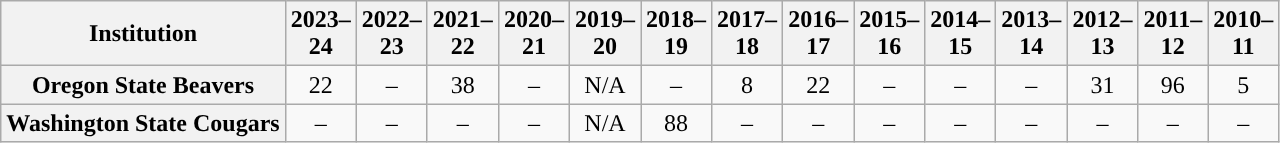<table class="wikitable sortable" style="text-align: center;">
<tr>
<th scope="col">Institution</th>
<th>2023–<br>24</th>
<th>2022–<br>23</th>
<th scope="col">2021–<br>22</th>
<th scope="col">2020–<br>21</th>
<th scope="col">2019–<br>20</th>
<th scope="col">2018–<br>19</th>
<th scope="col">2017–<br>18</th>
<th scope="col">2016–<br>17</th>
<th scope="col">2015–<br>16</th>
<th scope="col">2014–<br>15</th>
<th scope="col">2013–<br>14</th>
<th scope="col">2012–<br>13</th>
<th scope="col">2011–<br>12</th>
<th>2010–<br>11</th>
</tr>
<tr>
<th>Oregon State Beavers</th>
<td>22</td>
<td>–</td>
<td>38</td>
<td>–</td>
<td>N/A</td>
<td>–</td>
<td>8</td>
<td>22</td>
<td>–</td>
<td>–</td>
<td>–</td>
<td>31</td>
<td>96</td>
<td>5</td>
</tr>
<tr>
<th>Washington State Cougars</th>
<td>–</td>
<td>–</td>
<td>–</td>
<td>–</td>
<td>N/A</td>
<td>88</td>
<td>–</td>
<td>–</td>
<td>–</td>
<td>–</td>
<td>–</td>
<td>–</td>
<td>–</td>
<td>–</td>
</tr>
</table>
